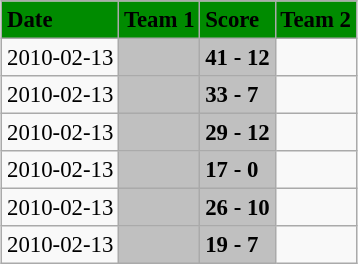<table class="wikitable" style="margin:0.5em auto; font-size:95%">
<tr bgcolor="#008B00">
<td><strong>Date</strong></td>
<td><strong>Team 1</strong></td>
<td><strong>Score</strong></td>
<td><strong>Team 2</strong></td>
</tr>
<tr>
<td>2010-02-13</td>
<td bgcolor="silver"><strong></strong></td>
<td bgcolor="silver"><strong>41 - 12</strong></td>
<td></td>
</tr>
<tr>
<td>2010-02-13</td>
<td bgcolor="silver"><strong></strong></td>
<td bgcolor="silver"><strong>33 - 7</strong></td>
<td></td>
</tr>
<tr>
<td>2010-02-13</td>
<td bgcolor="silver"><strong></strong></td>
<td bgcolor="silver"><strong>29 - 12</strong></td>
<td></td>
</tr>
<tr>
<td>2010-02-13</td>
<td bgcolor="silver"><strong></strong></td>
<td bgcolor="silver"><strong>17 - 0</strong></td>
<td></td>
</tr>
<tr>
<td>2010-02-13</td>
<td bgcolor="silver"><strong></strong></td>
<td bgcolor="silver"><strong>26 - 10</strong></td>
<td></td>
</tr>
<tr>
<td>2010-02-13</td>
<td bgcolor="silver"><strong></strong></td>
<td bgcolor="silver"><strong>19 - 7</strong></td>
<td></td>
</tr>
</table>
